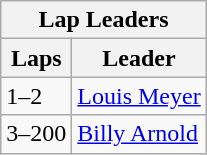<table class="wikitable">
<tr>
<th colspan=2>Lap Leaders</th>
</tr>
<tr>
<th>Laps</th>
<th>Leader</th>
</tr>
<tr>
<td>1–2</td>
<td><a href='#'>Louis Meyer</a></td>
</tr>
<tr>
<td>3–200</td>
<td><a href='#'>Billy Arnold</a></td>
</tr>
</table>
